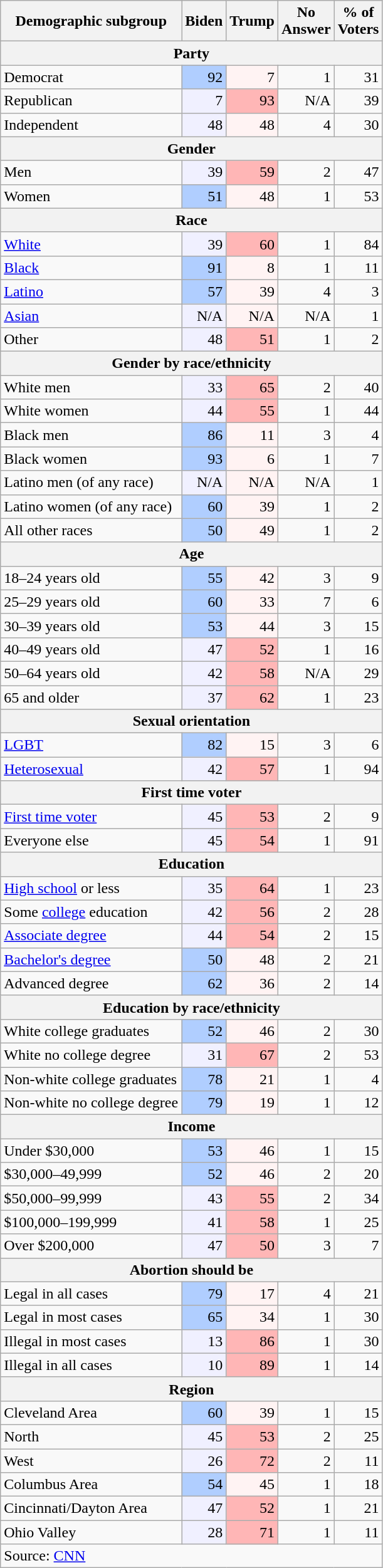<table class="wikitable">
<tr>
<th>Demographic subgroup</th>
<th>Biden</th>
<th>Trump</th>
<th>No<br>Answer</th>
<th>% of<br>Voters</th>
</tr>
<tr>
<th colspan="5">Party</th>
</tr>
<tr>
<td>Democrat</td>
<td style="text-align:right; background:#b0ceff;">92</td>
<td style="text-align:right; background:#fff3f3;">7</td>
<td style="text-align:right;">1</td>
<td style="text-align:right;">31</td>
</tr>
<tr>
<td>Republican</td>
<td style="text-align:right; background:#f0f0ff;">7</td>
<td style="text-align:right; background:#ffb6b6;">93</td>
<td style="text-align:right;">N/A</td>
<td style="text-align:right;">39</td>
</tr>
<tr>
<td>Independent</td>
<td style="text-align:right; background:#f0f0ff;">48</td>
<td style="text-align:right; background:#fff3f3;">48</td>
<td style="text-align:right;">4</td>
<td style="text-align:right;">30</td>
</tr>
<tr>
<th colspan="5">Gender</th>
</tr>
<tr>
<td>Men</td>
<td style="text-align:right; background:#f0f0ff;">39</td>
<td style="text-align:right; background:#ffb6b6;">59</td>
<td style="text-align:right;">2</td>
<td style="text-align:right;">47</td>
</tr>
<tr>
<td>Women</td>
<td style="text-align:right; background:#b0ceff;">51</td>
<td style="text-align:right; background:#fff3f3;">48</td>
<td style="text-align:right;">1</td>
<td style="text-align:right;">53</td>
</tr>
<tr>
<th colspan="5">Race</th>
</tr>
<tr>
<td><a href='#'>White</a></td>
<td style="text-align:right; background:#f0f0ff;">39</td>
<td style="text-align:right; background:#ffb6b6;">60</td>
<td style="text-align:right;">1</td>
<td style="text-align:right;">84</td>
</tr>
<tr>
<td><a href='#'>Black</a></td>
<td style="text-align:right; background:#b0ceff;">91</td>
<td style="text-align:right; background:#fff3f3;">8</td>
<td style="text-align:right;">1</td>
<td style="text-align:right;">11</td>
</tr>
<tr>
<td><a href='#'>Latino</a></td>
<td style="text-align:right; background:#b0ceff;">57</td>
<td style="text-align:right; background:#fff3f3;">39</td>
<td style="text-align:right;">4</td>
<td style="text-align:right;">3</td>
</tr>
<tr>
<td><a href='#'>Asian</a></td>
<td style="text-align:right; background:#f0f0ff;">N/A</td>
<td style="text-align:right; background:#fff3f3;">N/A</td>
<td style="text-align:right;">N/A</td>
<td style="text-align:right;">1</td>
</tr>
<tr>
<td>Other</td>
<td style="text-align:right; background:#f0f0ff;">48</td>
<td style="text-align:right; background:#ffb6b6;">51</td>
<td style="text-align:right;">1</td>
<td style="text-align:right;">2</td>
</tr>
<tr>
<th colspan=5>Gender by race/ethnicity</th>
</tr>
<tr>
<td>White men</td>
<td style="text-align:right; background:#f0f0ff;">33</td>
<td style="text-align:right; background:#ffb6b6;">65</td>
<td style="text-align:right;">2</td>
<td style="text-align:right;">40</td>
</tr>
<tr>
<td>White women</td>
<td style="text-align:right; background:#f0f0ff;">44</td>
<td style="text-align:right; background:#ffb6b6;">55</td>
<td style="text-align:right;">1</td>
<td style="text-align:right;">44</td>
</tr>
<tr>
<td>Black men</td>
<td style="text-align:right; background:#b0ceff;">86</td>
<td style="text-align:right; background:#fff3f3;">11</td>
<td style="text-align:right;">3</td>
<td style="text-align:right;">4</td>
</tr>
<tr>
<td>Black women</td>
<td style="text-align:right; background:#b0ceff;">93</td>
<td style="text-align:right; background:#fff3f3;">6</td>
<td style="text-align:right;">1</td>
<td style="text-align:right;">7</td>
</tr>
<tr>
<td>Latino men (of any race)</td>
<td style="text-align:right; background:#f0f0ff;">N/A</td>
<td style="text-align:right; background:#fff3f3;">N/A</td>
<td style="text-align:right;">N/A</td>
<td style="text-align:right;">1</td>
</tr>
<tr>
<td>Latino women (of any race)</td>
<td style="text-align:right; background:#b0ceff;">60</td>
<td style="text-align:right; background:#fff3f3;">39</td>
<td style="text-align:right;">1</td>
<td style="text-align:right;">2</td>
</tr>
<tr>
<td>All other races</td>
<td style="text-align:right; background:#b0ceff;">50</td>
<td style="text-align:right; background:#fff3f3;">49</td>
<td style="text-align:right;">1</td>
<td style="text-align:right;">2</td>
</tr>
<tr>
<th colspan="5">Age</th>
</tr>
<tr>
<td>18–24 years old</td>
<td style="text-align:right; background:#b0ceff;">55</td>
<td style="text-align:right; background:#fff3f3;">42</td>
<td style="text-align:right;">3</td>
<td style="text-align:right;">9</td>
</tr>
<tr>
<td>25–29 years old</td>
<td style="text-align:right; background:#b0ceff;">60</td>
<td style="text-align:right; background:#fff3f3;">33</td>
<td style="text-align:right;">7</td>
<td style="text-align:right;">6</td>
</tr>
<tr>
<td>30–39 years old</td>
<td style="text-align:right; background:#b0ceff;">53</td>
<td style="text-align:right; background:#fff3f3;">44</td>
<td style="text-align:right;">3</td>
<td style="text-align:right;">15</td>
</tr>
<tr>
<td>40–49 years old</td>
<td style="text-align:right; background:#f0f0ff;">47</td>
<td style="text-align:right; background:#ffb6b6;">52</td>
<td style="text-align:right;">1</td>
<td style="text-align:right;">16</td>
</tr>
<tr>
<td>50–64 years old</td>
<td style="text-align:right; background:#f0f0ff;">42</td>
<td style="text-align:right; background:#ffb6b6;">58</td>
<td style="text-align:right;">N/A</td>
<td style="text-align:right;">29</td>
</tr>
<tr>
<td>65 and older</td>
<td style="text-align:right; background:#f0f0ff;">37</td>
<td style="text-align:right; background:#ffb6b6;">62</td>
<td style="text-align:right;">1</td>
<td style="text-align:right;">23</td>
</tr>
<tr>
<th colspan=5>Sexual orientation</th>
</tr>
<tr>
<td><a href='#'>LGBT</a></td>
<td style="text-align:right; background:#b0ceff;">82</td>
<td style="text-align:right; background:#fff3f3;">15</td>
<td style="text-align:right;">3</td>
<td style="text-align:right;">6</td>
</tr>
<tr>
<td><a href='#'>Heterosexual</a></td>
<td style="text-align:right; background:#f0f0ff;">42</td>
<td style="text-align:right; background:#ffb6b6;">57</td>
<td style="text-align:right;">1</td>
<td style="text-align:right;">94</td>
</tr>
<tr>
<th colspan=5>First time voter</th>
</tr>
<tr>
<td><a href='#'>First time voter</a></td>
<td style="text-align:right; background:#f0f0ff;">45</td>
<td style="text-align:right; background:#ffb6b6;">53</td>
<td style="text-align:right;">2</td>
<td style="text-align:right;">9</td>
</tr>
<tr>
<td>Everyone else</td>
<td style="text-align:right; background:#f0f0ff;">45</td>
<td style="text-align:right; background:#ffb6b6;">54</td>
<td style="text-align:right;">1</td>
<td style="text-align:right;">91</td>
</tr>
<tr>
<th colspan="5">Education</th>
</tr>
<tr>
<td><a href='#'>High school</a> or less</td>
<td style="text-align:right; background:#f0f0ff;">35</td>
<td style="text-align:right; background:#ffb6b6;">64</td>
<td style="text-align:right;">1</td>
<td style="text-align:right;">23</td>
</tr>
<tr>
<td>Some <a href='#'>college</a> education</td>
<td style="text-align:right; background:#f0f0ff;">42</td>
<td style="text-align:right; background:#ffb6b6;">56</td>
<td style="text-align:right;">2</td>
<td style="text-align:right;">28</td>
</tr>
<tr>
<td><a href='#'>Associate degree</a></td>
<td style="text-align:right; background:#f0f0ff;">44</td>
<td style="text-align:right; background:#ffb6b6;">54</td>
<td style="text-align:right;">2</td>
<td style="text-align:right;">15</td>
</tr>
<tr>
<td><a href='#'>Bachelor's degree</a></td>
<td style="text-align:right; background:#b0ceff;">50</td>
<td style="text-align:right; background:#fff3f3;">48</td>
<td style="text-align:right;">2</td>
<td style="text-align:right;">21</td>
</tr>
<tr>
<td>Advanced degree</td>
<td style="text-align:right; background:#b0ceff;">62</td>
<td style="text-align:right; background:#fff3f3;">36</td>
<td style="text-align:right;">2</td>
<td style="text-align:right;">14</td>
</tr>
<tr>
<th colspan=5>Education by race/ethnicity</th>
</tr>
<tr>
<td>White college graduates</td>
<td style="text-align:right; background:#b0ceff;">52</td>
<td style="text-align:right; background:#fff3f3;">46</td>
<td style="text-align:right;">2</td>
<td style="text-align:right;">30</td>
</tr>
<tr>
<td>White no college degree</td>
<td style="text-align:right; background:#f0f0ff;">31</td>
<td style="text-align:right; background:#ffb6b6;">67</td>
<td style="text-align:right;">2</td>
<td style="text-align:right;">53</td>
</tr>
<tr>
<td>Non-white college graduates</td>
<td style="text-align:right; background:#b0ceff;">78</td>
<td style="text-align:right; background:#fff3f3;">21</td>
<td style="text-align:right;">1</td>
<td style="text-align:right;">4</td>
</tr>
<tr>
<td>Non-white no college degree</td>
<td style="text-align:right; background:#b0ceff;">79</td>
<td style="text-align:right; background:#fff3f3;">19</td>
<td style="text-align:right;">1</td>
<td style="text-align:right;">12</td>
</tr>
<tr>
<th colspan=5>Income</th>
</tr>
<tr>
<td>Under $30,000</td>
<td style="text-align:right; background:#b0ceff;">53</td>
<td style="text-align:right; background:#fff3f3;">46</td>
<td style="text-align:right;">1</td>
<td style="text-align:right;">15</td>
</tr>
<tr>
<td>$30,000–49,999</td>
<td style="text-align:right; background:#b0ceff;">52</td>
<td style="text-align:right; background:#fff3f3;">46</td>
<td style="text-align:right;">2</td>
<td style="text-align:right;">20</td>
</tr>
<tr>
<td>$50,000–99,999</td>
<td style="text-align:right; background:#f0f0ff;">43</td>
<td style="text-align:right; background:#ffb6b6;">55</td>
<td style="text-align:right;">2</td>
<td style="text-align:right;">34</td>
</tr>
<tr>
<td>$100,000–199,999</td>
<td style="text-align:right; background:#f0f0ff;">41</td>
<td style="text-align:right; background:#ffb6b6;">58</td>
<td style="text-align:right;">1</td>
<td style="text-align:right;">25</td>
</tr>
<tr>
<td>Over $200,000</td>
<td style="text-align:right; background:#f0f0ff;">47</td>
<td style="text-align:right; background:#ffb6b6;">50</td>
<td style="text-align:right;">3</td>
<td style="text-align:right;">7</td>
</tr>
<tr>
<th colspan="5">Abortion should be</th>
</tr>
<tr>
<td>Legal in all cases</td>
<td style="text-align:right; background:#b0ceff;">79</td>
<td style="text-align:right; background:#fff3f3;">17</td>
<td style="text-align:right;">4</td>
<td style="text-align:right;">21</td>
</tr>
<tr>
<td>Legal in most cases</td>
<td style="text-align:right; background:#b0ceff;">65</td>
<td style="text-align:right; background:#fff3f3;">34</td>
<td style="text-align:right;">1</td>
<td style="text-align:right;">30</td>
</tr>
<tr>
<td>Illegal in most cases</td>
<td style="text-align:right; background:#f0f0ff;">13</td>
<td style="text-align:right; background:#ffb6b6;">86</td>
<td style="text-align:right;">1</td>
<td style="text-align:right;">30</td>
</tr>
<tr>
<td>Illegal in all cases</td>
<td style="text-align:right; background:#f0f0ff;">10</td>
<td style="text-align:right; background:#ffb6b6;">89</td>
<td style="text-align:right;">1</td>
<td style="text-align:right;">14</td>
</tr>
<tr>
<th colspan="5">Region</th>
</tr>
<tr>
<td>Cleveland Area</td>
<td style="text-align:right; background:#b0ceff;">60</td>
<td style="text-align:right; background:#fff3f3;">39</td>
<td style="text-align:right;">1</td>
<td style="text-align:right;">15</td>
</tr>
<tr>
<td>North</td>
<td style="text-align:right; background:#f0f0ff;">45</td>
<td style="text-align:right; background:#ffb6b6;">53</td>
<td style="text-align:right;">2</td>
<td style="text-align:right;">25</td>
</tr>
<tr>
<td>West</td>
<td style="text-align:right; background:#f0f0ff;">26</td>
<td style="text-align:right; background:#ffb6b6;">72</td>
<td style="text-align:right;">2</td>
<td style="text-align:right;">11</td>
</tr>
<tr>
<td>Columbus Area</td>
<td style="text-align:right; background:#b0ceff;">54</td>
<td style="text-align:right; background:#fff3f3;">45</td>
<td style="text-align:right;">1</td>
<td style="text-align:right;">18</td>
</tr>
<tr>
<td>Cincinnati/Dayton Area</td>
<td style="text-align:right; background:#f0f0ff;">47</td>
<td style="text-align:right; background:#ffb6b6;">52</td>
<td style="text-align:right;">1</td>
<td style="text-align:right;">21</td>
</tr>
<tr>
<td>Ohio Valley</td>
<td style="text-align:right; background:#f0f0ff;">28</td>
<td style="text-align:right; background:#ffb6b6;">71</td>
<td style="text-align:right;">1</td>
<td style="text-align:right;">11</td>
</tr>
<tr>
<td colspan="5">Source: <a href='#'>CNN</a></td>
</tr>
</table>
